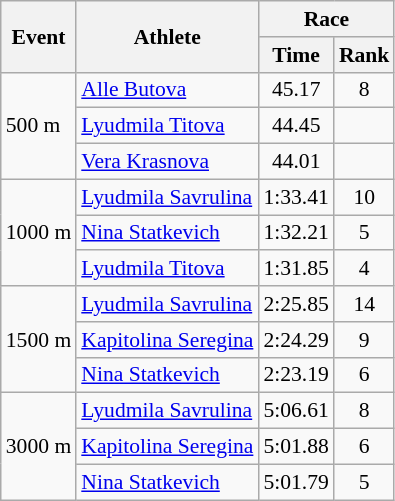<table class="wikitable" border="1" style="font-size:90%">
<tr>
<th rowspan=2>Event</th>
<th rowspan=2>Athlete</th>
<th colspan=2>Race</th>
</tr>
<tr>
<th>Time</th>
<th>Rank</th>
</tr>
<tr>
<td rowspan=3>500 m</td>
<td><a href='#'>Alle Butova</a></td>
<td align=center>45.17</td>
<td align=center>8</td>
</tr>
<tr>
<td><a href='#'>Lyudmila Titova</a></td>
<td align=center>44.45</td>
<td align=center></td>
</tr>
<tr>
<td><a href='#'>Vera Krasnova</a></td>
<td align=center>44.01</td>
<td align=center></td>
</tr>
<tr>
<td rowspan=3>1000 m</td>
<td><a href='#'>Lyudmila Savrulina</a></td>
<td align=center>1:33.41</td>
<td align=center>10</td>
</tr>
<tr>
<td><a href='#'>Nina Statkevich</a></td>
<td align=center>1:32.21</td>
<td align=center>5</td>
</tr>
<tr>
<td><a href='#'>Lyudmila Titova</a></td>
<td align=center>1:31.85</td>
<td align=center>4</td>
</tr>
<tr>
<td rowspan=3>1500 m</td>
<td><a href='#'>Lyudmila Savrulina</a></td>
<td align=center>2:25.85</td>
<td align=center>14</td>
</tr>
<tr>
<td><a href='#'>Kapitolina Seregina</a></td>
<td align=center>2:24.29</td>
<td align=center>9</td>
</tr>
<tr>
<td><a href='#'>Nina Statkevich</a></td>
<td align=center>2:23.19</td>
<td align=center>6</td>
</tr>
<tr>
<td rowspan=3>3000 m</td>
<td><a href='#'>Lyudmila Savrulina</a></td>
<td align=center>5:06.61</td>
<td align=center>8</td>
</tr>
<tr>
<td><a href='#'>Kapitolina Seregina</a></td>
<td align=center>5:01.88</td>
<td align=center>6</td>
</tr>
<tr>
<td><a href='#'>Nina Statkevich</a></td>
<td align=center>5:01.79</td>
<td align=center>5</td>
</tr>
</table>
